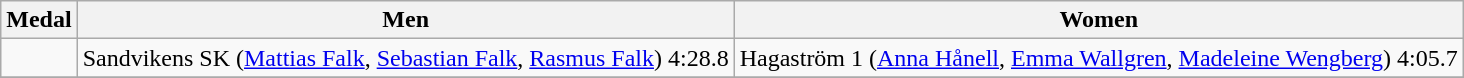<table class="wikitable">
<tr>
<th>Medal</th>
<th>Men</th>
<th>Women</th>
</tr>
<tr>
<td></td>
<td>Sandvikens SK (<a href='#'>Mattias Falk</a>, <a href='#'>Sebastian Falk</a>, <a href='#'>Rasmus Falk</a>) 4:28.8</td>
<td>Hagaström 1 (<a href='#'>Anna Hånell</a>, <a href='#'>Emma Wallgren</a>, <a href='#'>Madeleine Wengberg</a>) 4:05.7</td>
</tr>
<tr>
</tr>
</table>
